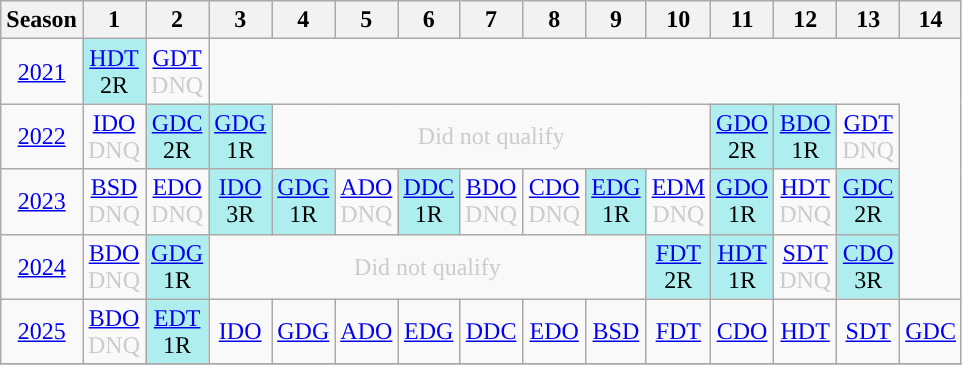<table class="wikitable" style="width:50%; margin:0">
<tr>
<th>Season</th>
<th>1</th>
<th>2</th>
<th>3</th>
<th>4</th>
<th>5</th>
<th>6</th>
<th>7</th>
<th>8</th>
<th>9</th>
<th>10</th>
<th>11</th>
<th>12</th>
<th>13</th>
<th>14</th>
</tr>
<tr>
<td style="text-align:center;"background:#efefef;"><a href='#'>2021</a></td>
<td style="text-align:center; background:#afeeee;"><a href='#'>HDT</a><br>2R</td>
<td style="text-align:center; color:#ccc;"><a href='#'>GDT</a><br>DNQ</td>
</tr>
<tr>
<td style="text-align:center;"background:#efefef;"><a href='#'>2022</a></td>
<td style="text-align:center; color:#ccc;"><a href='#'>IDO</a><br>DNQ</td>
<td style="text-align:center; background:#afeeee;"><a href='#'>GDC</a><br>2R</td>
<td style="text-align:center; background:#afeeee;"><a href='#'>GDG</a><br>1R</td>
<td colspan="7" style="text-align:center; color:#ccc;">Did not qualify</td>
<td style="text-align:center; background:#afeeee;"><a href='#'>GDO</a><br>2R</td>
<td style="text-align:center; background:#afeeee;"><a href='#'>BDO</a><br>1R</td>
<td style="text-align:center; color:#ccc;"><a href='#'>GDT</a><br>DNQ</td>
</tr>
<tr>
<td style="text-align:center;"background:#efefef;"><a href='#'>2023</a></td>
<td style="text-align:center; color:#ccc;"><a href='#'>BSD</a><br>DNQ</td>
<td style="text-align:center; color:#ccc;"><a href='#'>EDO</a><br>DNQ</td>
<td style="text-align:center; background:#afeeee;"><a href='#'>IDO</a><br>3R</td>
<td style="text-align:center; background:#afeeee;"><a href='#'>GDG</a><br>1R</td>
<td style="text-align:center; color:#ccc;"><a href='#'>ADO</a><br>DNQ</td>
<td style="text-align:center; background:#afeeee;"><a href='#'>DDC</a><br>1R</td>
<td style="text-align:center; color:#ccc;"><a href='#'>BDO</a><br>DNQ</td>
<td style="text-align:center; color:#ccc;"><a href='#'>CDO</a><br>DNQ</td>
<td style="text-align:center; background:#afeeee;"><a href='#'>EDG</a><br>1R</td>
<td style="text-align:center; color:#ccc;"><a href='#'>EDM</a><br>DNQ</td>
<td style="text-align:center; background:#afeeee;"><a href='#'>GDO</a><br>1R</td>
<td style="text-align:center; color:#ccc;"><a href='#'>HDT</a><br>DNQ</td>
<td style="text-align:center; background:#afeeee;"><a href='#'>GDC</a><br>2R</td>
</tr>
<tr>
<td style="text-align:center;"background:#efefef;"><a href='#'>2024</a></td>
<td style="text-align:center; color:#ccc;"><a href='#'>BDO</a><br>DNQ</td>
<td style="text-align:center; background:#afeeee;"><a href='#'>GDG</a><br>1R</td>
<td colspan="7" style="text-align:center; color:#ccc;">Did not qualify</td>
<td style="text-align:center; background:#afeeee;"><a href='#'>FDT</a><br>2R</td>
<td style="text-align:center; background:#afeeee;"><a href='#'>HDT</a><br>1R</td>
<td style="text-align:center; color:#ccc;"><a href='#'>SDT</a><br>DNQ</td>
<td style="text-align:center; background:#afeeee;"><a href='#'>CDO</a><br>3R</td>
</tr>
<tr>
<td style="text-align:center;"background:#efefef;"><a href='#'>2025</a></td>
<td style="text-align:center; color:#ccc;"><a href='#'>BDO</a><br>DNQ</td>
<td style="text-align:center; background:#afeeee;"><a href='#'>EDT</a><br>1R</td>
<td style="text-align:center; color:#ccc;"><a href='#'>IDO</a><br></td>
<td style="text-align:center; color:#ccc;"><a href='#'>GDG</a><br></td>
<td style="text-align:center; color:#ccc;"><a href='#'>ADO</a><br></td>
<td style="text-align:center; color:#ccc;"><a href='#'>EDG</a><br></td>
<td style="text-align:center; color:#ccc;"><a href='#'>DDC</a><br></td>
<td style="text-align:center; color:#ccc;"><a href='#'>EDO</a><br></td>
<td style="text-align:center; color:#ccc;"><a href='#'>BSD</a><br></td>
<td style="text-align:center; color:#ccc;"><a href='#'>FDT</a><br></td>
<td style="text-align:center; color:#ccc;"><a href='#'>CDO</a><br></td>
<td style="text-align:center; color:#ccc;"><a href='#'>HDT</a><br></td>
<td style="text-align:center; color:#ccc;"><a href='#'>SDT</a><br></td>
<td style="text-align:center; color:#ccc;"><a href='#'>GDC</a><br></td>
</tr>
<tr>
</tr>
</table>
